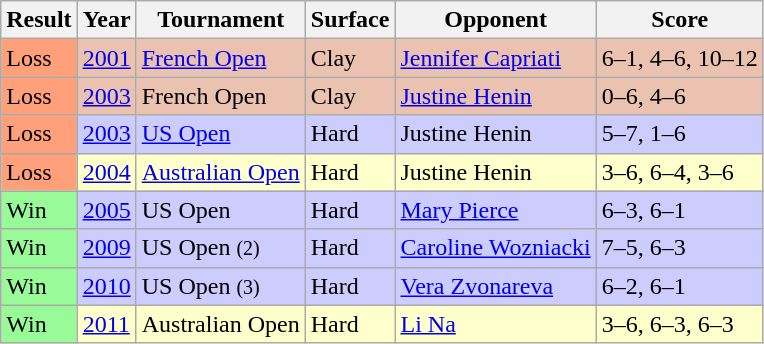<table class="sortable wikitable">
<tr>
<th>Result</th>
<th>Year</th>
<th>Tournament</th>
<th>Surface</th>
<th>Opponent</th>
<th>Score</th>
</tr>
<tr bgcolor=EBC2AF>
<td bgcolor=FFA07A>Loss</td>
<td><a href='#'>2001</a></td>
<td><a href='#'>French Open</a></td>
<td>Clay</td>
<td> <a href='#'>Jennifer Capriati</a></td>
<td>6–1, 4–6, 10–12</td>
</tr>
<tr bgcolor=EBC2AF>
<td bgcolor=FFA07A>Loss</td>
<td><a href='#'>2003</a></td>
<td>French Open</td>
<td>Clay</td>
<td> <a href='#'>Justine Henin</a></td>
<td>0–6, 4–6</td>
</tr>
<tr bgcolor=CCCCFF>
<td bgcolor=FFA07A>Loss</td>
<td><a href='#'>2003</a></td>
<td><a href='#'>US Open</a></td>
<td>Hard</td>
<td> Justine Henin</td>
<td>5–7, 1–6</td>
</tr>
<tr bgcolor=FFFFCC>
<td bgcolor=FFA07A>Loss</td>
<td><a href='#'>2004</a></td>
<td><a href='#'>Australian Open</a></td>
<td>Hard</td>
<td> Justine Henin</td>
<td>3–6, 6–4, 3–6</td>
</tr>
<tr bgcolor=CCCCFF>
<td bgcolor=98FB98>Win</td>
<td><a href='#'>2005</a></td>
<td>US Open</td>
<td>Hard</td>
<td> <a href='#'>Mary Pierce</a></td>
<td>6–3, 6–1</td>
</tr>
<tr bgcolor=CCCCFF>
<td bgcolor=98FB98>Win</td>
<td><a href='#'>2009</a></td>
<td>US Open <small>(2)</small></td>
<td>Hard</td>
<td> <a href='#'>Caroline Wozniacki</a></td>
<td>7–5, 6–3</td>
</tr>
<tr bgcolor=CCCCFF>
<td bgcolor=98FB98>Win</td>
<td><a href='#'>2010</a></td>
<td>US Open <small>(3)</small></td>
<td>Hard</td>
<td> <a href='#'>Vera Zvonareva</a></td>
<td>6–2, 6–1</td>
</tr>
<tr bgcolor=FFFFCC>
<td bgcolor=98FB98>Win</td>
<td><a href='#'>2011</a></td>
<td>Australian Open</td>
<td>Hard</td>
<td> <a href='#'>Li Na</a></td>
<td>3–6, 6–3, 6–3</td>
</tr>
</table>
